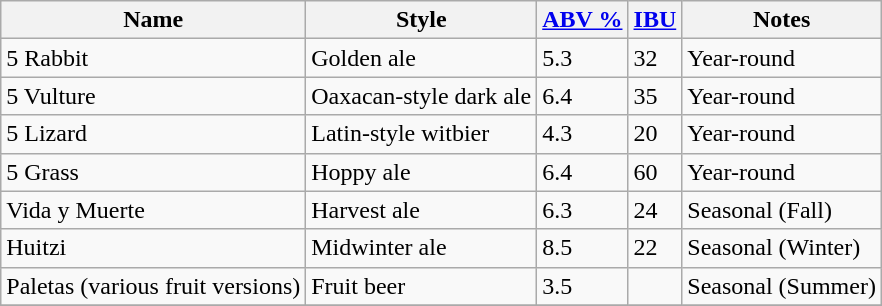<table class="wikitable">
<tr>
<th>Name</th>
<th>Style</th>
<th><a href='#'>ABV %</a></th>
<th><a href='#'>IBU</a></th>
<th>Notes</th>
</tr>
<tr>
<td>5 Rabbit</td>
<td>Golden ale</td>
<td>5.3</td>
<td>32</td>
<td>Year-round</td>
</tr>
<tr>
<td>5 Vulture</td>
<td>Oaxacan-style dark ale</td>
<td>6.4</td>
<td>35</td>
<td>Year-round</td>
</tr>
<tr>
<td>5 Lizard</td>
<td>Latin-style witbier</td>
<td>4.3</td>
<td>20</td>
<td>Year-round</td>
</tr>
<tr>
<td>5 Grass</td>
<td>Hoppy ale</td>
<td>6.4</td>
<td>60</td>
<td>Year-round</td>
</tr>
<tr>
<td>Vida y Muerte</td>
<td>Harvest ale</td>
<td>6.3</td>
<td>24</td>
<td>Seasonal (Fall)</td>
</tr>
<tr>
<td>Huitzi</td>
<td>Midwinter ale</td>
<td>8.5</td>
<td>22</td>
<td>Seasonal (Winter)</td>
</tr>
<tr>
<td>Paletas (various fruit versions)</td>
<td>Fruit beer</td>
<td>3.5</td>
<td></td>
<td>Seasonal (Summer)</td>
</tr>
<tr>
</tr>
</table>
